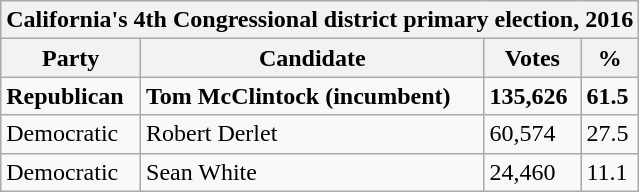<table class="wikitable">
<tr>
<th colspan="4">California's 4th Congressional district primary election, 2016</th>
</tr>
<tr>
<th>Party</th>
<th>Candidate</th>
<th>Votes</th>
<th>%</th>
</tr>
<tr>
<td><strong>Republican</strong></td>
<td><strong>Tom McClintock (incumbent)</strong></td>
<td><strong>135,626</strong></td>
<td><strong>61.5</strong></td>
</tr>
<tr>
<td>Democratic</td>
<td>Robert Derlet</td>
<td>60,574</td>
<td>27.5</td>
</tr>
<tr>
<td>Democratic</td>
<td>Sean White</td>
<td>24,460</td>
<td>11.1</td>
</tr>
</table>
